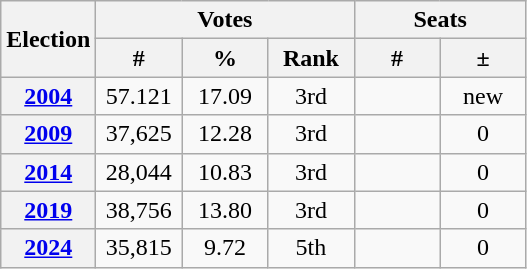<table class=wikitable style="text-align:center">
<tr>
<th rowspan=2>Election</th>
<th colspan=3>Votes</th>
<th colspan=2>Seats</th>
</tr>
<tr>
<th style="width:50px">#</th>
<th style="width:50px">%</th>
<th style="width:50px">Rank</th>
<th style="width:50px">#</th>
<th style="width:50px">±</th>
</tr>
<tr>
<th><a href='#'>2004</a></th>
<td>57.121</td>
<td>17.09</td>
<td>3rd</td>
<td style="text-align:right;"></td>
<td>new</td>
</tr>
<tr>
<th><a href='#'>2009</a></th>
<td>37,625</td>
<td>12.28</td>
<td>3rd</td>
<td style="text-align:right;"></td>
<td> 0</td>
</tr>
<tr>
<th><a href='#'>2014</a></th>
<td>28,044</td>
<td>10.83</td>
<td>3rd</td>
<td style="text-align:right;"></td>
<td> 0</td>
</tr>
<tr>
<th><a href='#'>2019</a></th>
<td>38,756</td>
<td>13.80</td>
<td>3rd</td>
<td style="text-align:right;"></td>
<td> 0</td>
</tr>
<tr>
<th><a href='#'>2024</a></th>
<td>35,815</td>
<td>9.72</td>
<td>5th</td>
<td style="text-align:right;"></td>
<td> 0</td>
</tr>
</table>
